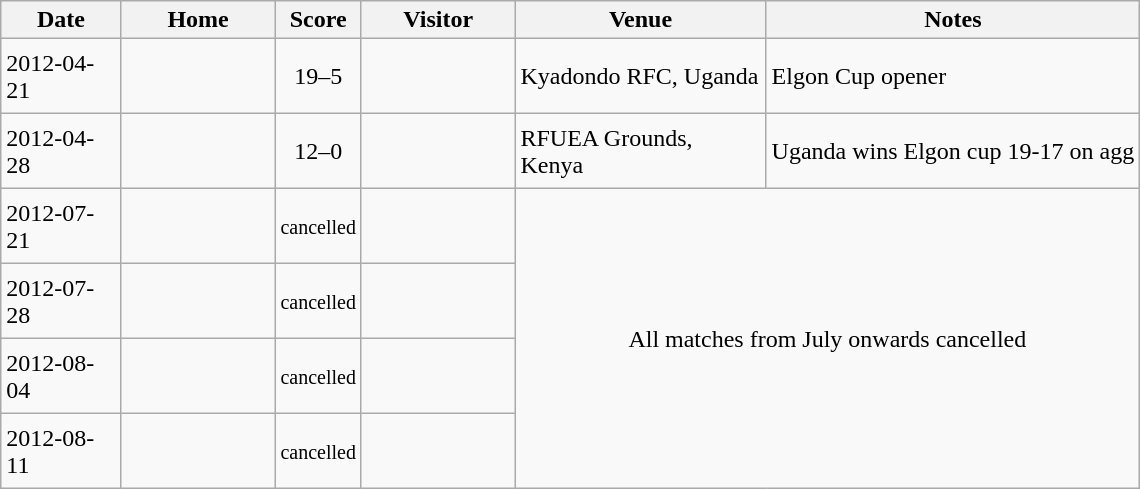<table class="wikitable sortable">
<tr>
<th width="73">Date</th>
<th width="95">Home</th>
<th width="50">Score</th>
<th width="95">Visitor</th>
<th width="160">Venue</th>
<th>Notes</th>
</tr>
<tr style="height: 50px;">
<td>2012-04-21</td>
<td align=right></td>
<td align=center>19–5</td>
<td></td>
<td>Kyadondo RFC, Uganda</td>
<td>Elgon Cup opener</td>
</tr>
<tr style="height: 50px;">
<td>2012-04-28</td>
<td align=right></td>
<td align=center>12–0</td>
<td></td>
<td>RFUEA Grounds, Kenya</td>
<td>Uganda wins Elgon cup 19-17  on agg</td>
</tr>
<tr style="height: 50px;">
<td Match 3>2012-07-21</td>
<td align=right></td>
<td align=center><small>cancelled</small></td>
<td></td>
<td colspan=2 rowspan=4 align=center>All matches from July onwards cancelled</td>
</tr>
<tr style="height: 50px;">
<td>2012-07-28</td>
<td align=right></td>
<td align=center><small>cancelled</small></td>
<td></td>
</tr>
<tr style="height: 50px;">
<td>2012-08-04</td>
<td align=right></td>
<td align=center><small>cancelled</small></td>
<td></td>
</tr>
<tr style="height: 50px;">
<td>2012-08-11</td>
<td align=right></td>
<td align=center><small>cancelled</small></td>
<td></td>
</tr>
</table>
